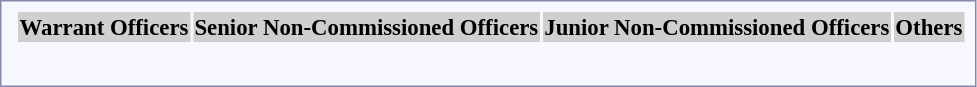<table style="border:1px solid #8888aa; background-color:#f7f8ff; padding:5px; font-size:95%; margin: 0px 12px 12px 0px;">
<tr style="text-align:center;">
<td></td>
<td colspan=8 style="background:#cfcfcf;"><strong>Warrant Officers</strong></td>
<td colspan=14 style="background:#cfcfcf;"><strong>Senior Non-Commissioned Officers</strong></td>
<td colspan=6 style="background:#cfcfcf;"><strong>Junior Non-Commissioned Officers</strong></td>
<td colspan=8 style="background:#cfcfcf;"><strong>Others</strong></td>
</tr>
<tr style="text-align:center;">
<td></td>
<td colspan=8></td>
<td colspan=14></td>
<td colspan=6></td>
<td colspan=8><br></td>
</tr>
</table>
